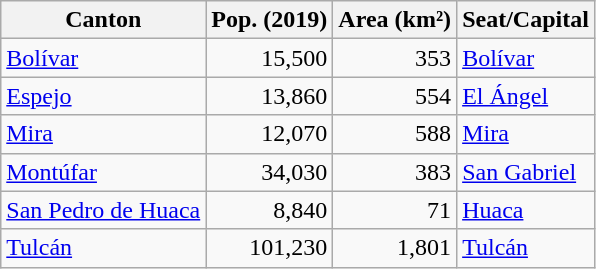<table class="wikitable sortable">
<tr>
<th>Canton</th>
<th>Pop. (2019)</th>
<th>Area (km²)</th>
<th>Seat/Capital</th>
</tr>
<tr>
<td><a href='#'>Bolívar</a></td>
<td align=right>15,500</td>
<td align="right">353</td>
<td><a href='#'>Bolívar</a></td>
</tr>
<tr>
<td><a href='#'>Espejo</a></td>
<td align=right>13,860</td>
<td align="right">554</td>
<td><a href='#'>El Ángel</a></td>
</tr>
<tr>
<td><a href='#'>Mira</a></td>
<td align=right>12,070</td>
<td align="right">588</td>
<td><a href='#'>Mira</a></td>
</tr>
<tr>
<td><a href='#'>Montúfar</a></td>
<td align=right>34,030</td>
<td align="right">383</td>
<td><a href='#'>San Gabriel</a></td>
</tr>
<tr>
<td><a href='#'>San Pedro de Huaca</a></td>
<td align=right>8,840</td>
<td align="right">71</td>
<td><a href='#'>Huaca</a></td>
</tr>
<tr>
<td><a href='#'>Tulcán</a></td>
<td align=right>101,230</td>
<td align="right">1,801</td>
<td><a href='#'>Tulcán</a></td>
</tr>
</table>
